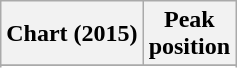<table class="wikitable">
<tr>
<th align="center">Chart (2015)</th>
<th align="center">Peak<br>position</th>
</tr>
<tr>
</tr>
<tr>
</tr>
<tr>
</tr>
</table>
